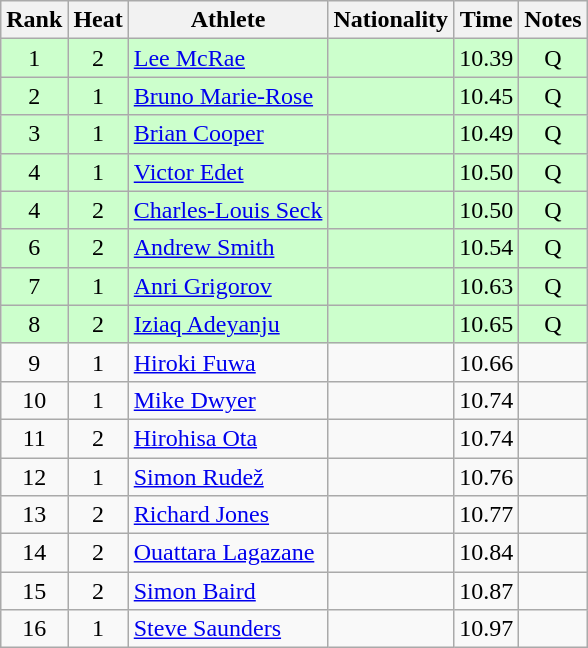<table class="wikitable sortable" style="text-align:center">
<tr>
<th>Rank</th>
<th>Heat</th>
<th>Athlete</th>
<th>Nationality</th>
<th>Time</th>
<th>Notes</th>
</tr>
<tr bgcolor=ccffcc>
<td>1</td>
<td>2</td>
<td align=left><a href='#'>Lee McRae</a></td>
<td align=left></td>
<td>10.39</td>
<td>Q</td>
</tr>
<tr bgcolor=ccffcc>
<td>2</td>
<td>1</td>
<td align=left><a href='#'>Bruno Marie-Rose</a></td>
<td align=left></td>
<td>10.45</td>
<td>Q</td>
</tr>
<tr bgcolor=ccffcc>
<td>3</td>
<td>1</td>
<td align=left><a href='#'>Brian Cooper</a></td>
<td align=left></td>
<td>10.49</td>
<td>Q</td>
</tr>
<tr bgcolor=ccffcc>
<td>4</td>
<td>1</td>
<td align=left><a href='#'>Victor Edet</a></td>
<td align=left></td>
<td>10.50</td>
<td>Q</td>
</tr>
<tr bgcolor=ccffcc>
<td>4</td>
<td>2</td>
<td align=left><a href='#'>Charles-Louis Seck</a></td>
<td align=left></td>
<td>10.50</td>
<td>Q</td>
</tr>
<tr bgcolor=ccffcc>
<td>6</td>
<td>2</td>
<td align=left><a href='#'>Andrew Smith</a></td>
<td align=left></td>
<td>10.54</td>
<td>Q</td>
</tr>
<tr bgcolor=ccffcc>
<td>7</td>
<td>1</td>
<td align=left><a href='#'>Anri Grigorov</a></td>
<td align=left></td>
<td>10.63</td>
<td>Q</td>
</tr>
<tr bgcolor=ccffcc>
<td>8</td>
<td>2</td>
<td align=left><a href='#'>Iziaq Adeyanju</a></td>
<td align=left></td>
<td>10.65</td>
<td>Q</td>
</tr>
<tr>
<td>9</td>
<td>1</td>
<td align=left><a href='#'>Hiroki Fuwa</a></td>
<td align=left></td>
<td>10.66</td>
<td></td>
</tr>
<tr>
<td>10</td>
<td>1</td>
<td align=left><a href='#'>Mike Dwyer</a></td>
<td align=left></td>
<td>10.74</td>
<td></td>
</tr>
<tr>
<td>11</td>
<td>2</td>
<td align=left><a href='#'>Hirohisa Ota</a></td>
<td align=left></td>
<td>10.74</td>
<td></td>
</tr>
<tr>
<td>12</td>
<td>1</td>
<td align=left><a href='#'>Simon Rudež</a></td>
<td align=left></td>
<td>10.76</td>
<td></td>
</tr>
<tr>
<td>13</td>
<td>2</td>
<td align=left><a href='#'>Richard Jones</a></td>
<td align=left></td>
<td>10.77</td>
<td></td>
</tr>
<tr>
<td>14</td>
<td>2</td>
<td align=left><a href='#'>Ouattara Lagazane</a></td>
<td align=left></td>
<td>10.84</td>
<td></td>
</tr>
<tr>
<td>15</td>
<td>2</td>
<td align=left><a href='#'>Simon Baird</a></td>
<td align=left></td>
<td>10.87</td>
<td></td>
</tr>
<tr>
<td>16</td>
<td>1</td>
<td align=left><a href='#'>Steve Saunders</a></td>
<td align=left></td>
<td>10.97</td>
<td></td>
</tr>
</table>
